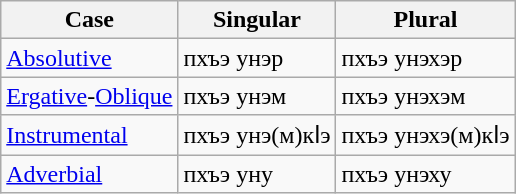<table class="wikitable">
<tr>
<th>Case</th>
<th>Singular</th>
<th>Plural</th>
</tr>
<tr>
<td><a href='#'>Absolutive</a></td>
<td>пхъэ унэр</td>
<td>пхъэ унэхэр</td>
</tr>
<tr>
<td><a href='#'>Ergative</a>-<a href='#'>Oblique</a></td>
<td>пхъэ унэм</td>
<td>пхъэ унэхэм</td>
</tr>
<tr>
<td><a href='#'>Instrumental</a></td>
<td>пхъэ унэ(м)кӏэ</td>
<td>пхъэ унэхэ(м)кӏэ</td>
</tr>
<tr>
<td><a href='#'>Adverbial</a></td>
<td>пхъэ уну</td>
<td>пхъэ унэху</td>
</tr>
</table>
